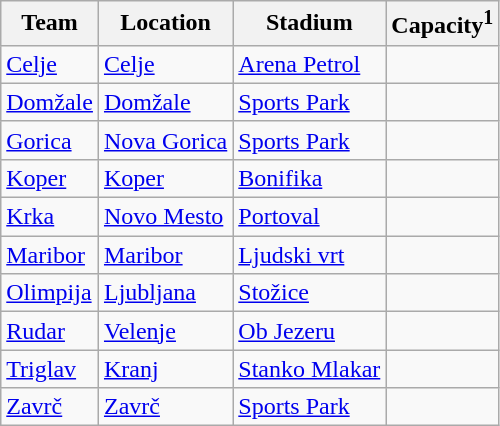<table class="wikitable sortable" style="text-align: left;">
<tr>
<th>Team</th>
<th>Location</th>
<th>Stadium</th>
<th>Capacity<sup>1</sup></th>
</tr>
<tr>
<td><a href='#'>Celje</a></td>
<td><a href='#'>Celje</a></td>
<td><a href='#'>Arena Petrol</a></td>
<td align="center"></td>
</tr>
<tr>
<td><a href='#'>Domžale</a></td>
<td><a href='#'>Domžale</a></td>
<td><a href='#'>Sports Park</a></td>
<td align="center"></td>
</tr>
<tr>
<td><a href='#'>Gorica</a></td>
<td><a href='#'>Nova Gorica</a></td>
<td><a href='#'>Sports Park</a></td>
<td align="center"></td>
</tr>
<tr>
<td><a href='#'>Koper</a></td>
<td><a href='#'>Koper</a></td>
<td><a href='#'>Bonifika</a></td>
<td align="center"></td>
</tr>
<tr>
<td><a href='#'>Krka</a></td>
<td><a href='#'>Novo Mesto</a></td>
<td><a href='#'>Portoval</a></td>
<td align="center"></td>
</tr>
<tr>
<td><a href='#'>Maribor</a></td>
<td><a href='#'>Maribor</a></td>
<td><a href='#'>Ljudski vrt</a></td>
<td align="center"></td>
</tr>
<tr>
<td><a href='#'>Olimpija</a></td>
<td><a href='#'>Ljubljana</a></td>
<td><a href='#'>Stožice</a></td>
<td align="center"></td>
</tr>
<tr>
<td><a href='#'>Rudar</a></td>
<td><a href='#'>Velenje</a></td>
<td><a href='#'>Ob Jezeru</a></td>
<td align="center"></td>
</tr>
<tr>
<td><a href='#'>Triglav</a></td>
<td><a href='#'>Kranj</a></td>
<td><a href='#'>Stanko Mlakar</a></td>
<td align="center"></td>
</tr>
<tr>
<td><a href='#'>Zavrč</a></td>
<td><a href='#'>Zavrč</a></td>
<td><a href='#'>Sports Park</a></td>
<td align="center"></td>
</tr>
</table>
